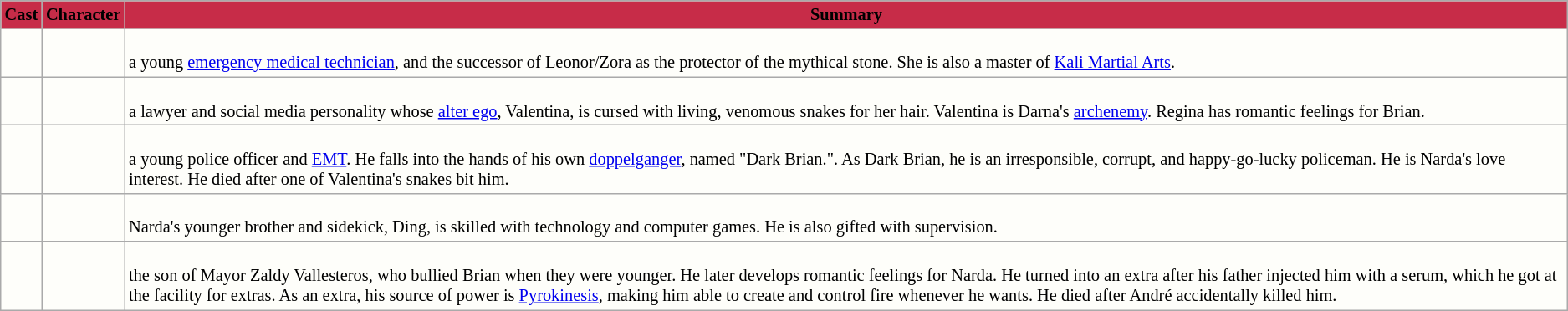<table class="wikitable" style=" background:#FEFEFA; font-size: 85%;">
<tr>
<th style="background:#C72C48;">Cast</th>
<th style="background:#C72C48; ">Character</th>
<th style="background:#C72C48;">Summary</th>
</tr>
<tr>
<td></td>
<td></td>
<td><br>a young <a href='#'>emergency medical technician</a>, and the successor of Leonor/Zora as the protector of the mythical stone. She is also a master of <a href='#'>Kali Martial Arts</a>.</td>
</tr>
<tr>
<td></td>
<td></td>
<td><br>a lawyer and social media personality whose <a href='#'>alter ego</a>, Valentina, is cursed with living, venomous snakes for her hair. Valentina is Darna's <a href='#'>archenemy</a>. Regina has romantic feelings for Brian.</td>
</tr>
<tr>
<td></td>
<td></td>
<td><br>a young police officer and <a href='#'>EMT</a>. He falls into the hands of his own <a href='#'>doppelganger</a>, named "Dark Brian.". As Dark Brian, he is an irresponsible, corrupt, and happy-go-lucky policeman. He is Narda's love interest. He died after one of Valentina's snakes bit him.</td>
</tr>
<tr>
<td> </td>
<td></td>
<td><br>Narda's younger brother and sidekick, Ding, is skilled with technology and computer games. He is also gifted with supervision.</td>
</tr>
<tr>
<td></td>
<td></td>
<td><br>the son of Mayor Zaldy Vallesteros, who bullied Brian when they were younger. He later develops romantic feelings for Narda. He turned into an extra after his father injected him with a serum, which he got at the facility for extras. As an extra, his source of power is <a href='#'>Pyrokinesis</a>, making him able to create and control fire whenever he wants. He died after André accidentally killed him.</td>
</tr>
</table>
